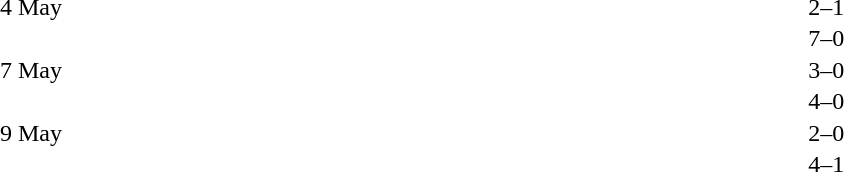<table cellspacing=1 width=70%>
<tr>
<th width=25%></th>
<th width=30%></th>
<th width=15%></th>
<th width=30%></th>
</tr>
<tr>
<td>4 May</td>
<td align=right></td>
<td align=center>2–1</td>
<td></td>
</tr>
<tr>
<td></td>
<td align=right></td>
<td align=center>7–0</td>
<td></td>
</tr>
<tr>
<td>7 May</td>
<td align=right></td>
<td align=center>3–0</td>
<td></td>
</tr>
<tr>
<td></td>
<td align=right></td>
<td align=center>4–0</td>
<td></td>
</tr>
<tr>
<td>9 May</td>
<td align=right></td>
<td align=center>2–0</td>
<td></td>
</tr>
<tr>
<td></td>
<td align=right></td>
<td align=center>4–1</td>
<td></td>
</tr>
</table>
